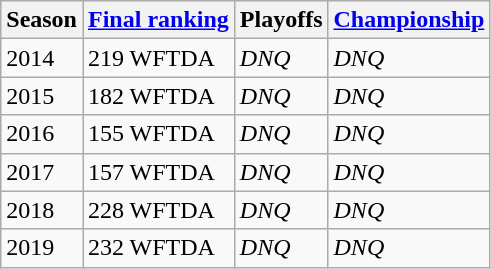<table class="wikitable sortable">
<tr>
<th>Season</th>
<th><a href='#'>Final ranking</a></th>
<th>Playoffs</th>
<th><a href='#'>Championship</a></th>
</tr>
<tr>
<td>2014</td>
<td>219 WFTDA</td>
<td><em>DNQ</em></td>
<td><em>DNQ</em></td>
</tr>
<tr>
<td>2015</td>
<td>182 WFTDA</td>
<td><em>DNQ</em></td>
<td><em>DNQ</em></td>
</tr>
<tr>
<td>2016</td>
<td>155 WFTDA</td>
<td><em>DNQ</em></td>
<td><em>DNQ</em></td>
</tr>
<tr>
<td>2017</td>
<td>157 WFTDA</td>
<td><em>DNQ</em></td>
<td><em>DNQ</em></td>
</tr>
<tr>
<td>2018</td>
<td>228 WFTDA</td>
<td><em>DNQ</em></td>
<td><em>DNQ</em></td>
</tr>
<tr>
<td>2019</td>
<td>232 WFTDA</td>
<td><em>DNQ</em></td>
<td><em>DNQ</em></td>
</tr>
</table>
